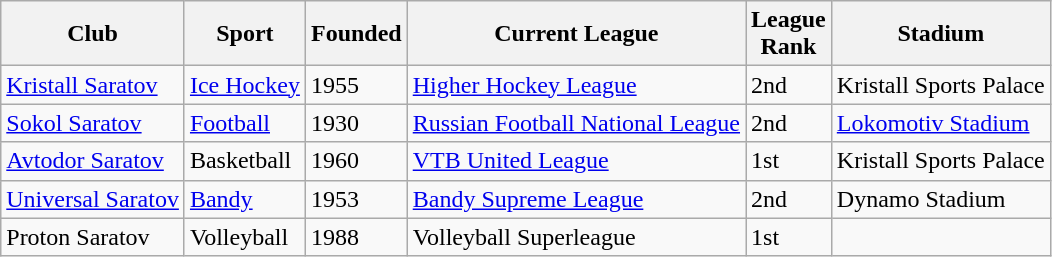<table class="wikitable">
<tr>
<th>Club</th>
<th>Sport</th>
<th>Founded</th>
<th>Current League</th>
<th>League<br>Rank</th>
<th>Stadium</th>
</tr>
<tr>
<td><a href='#'>Kristall Saratov</a></td>
<td><a href='#'>Ice Hockey</a></td>
<td>1955</td>
<td><a href='#'>Higher Hockey League</a></td>
<td>2nd</td>
<td>Kristall Sports Palace</td>
</tr>
<tr>
<td><a href='#'>Sokol Saratov</a></td>
<td><a href='#'>Football</a></td>
<td>1930</td>
<td><a href='#'>Russian Football National League</a></td>
<td>2nd</td>
<td><a href='#'>Lokomotiv Stadium</a></td>
</tr>
<tr>
<td><a href='#'>Avtodor Saratov</a></td>
<td>Basketball</td>
<td>1960</td>
<td><a href='#'>VTB United League</a></td>
<td>1st</td>
<td>Kristall Sports Palace</td>
</tr>
<tr>
<td><a href='#'>Universal Saratov</a></td>
<td><a href='#'>Bandy</a></td>
<td>1953</td>
<td><a href='#'>Bandy Supreme League</a></td>
<td>2nd</td>
<td>Dynamo Stadium</td>
</tr>
<tr>
<td>Proton Saratov</td>
<td>Volleyball</td>
<td>1988</td>
<td>Volleyball Superleague</td>
<td>1st</td>
<td></td>
</tr>
</table>
